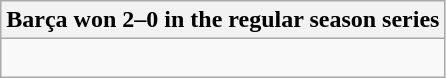<table class="wikitable collapsible collapsed">
<tr>
<th>Barça won 2–0 in the regular season series</th>
</tr>
<tr>
<td><br>
</td>
</tr>
</table>
